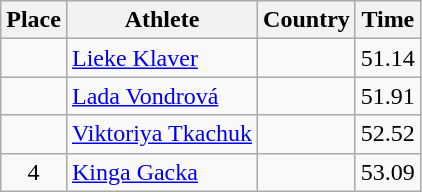<table class="wikitable">
<tr>
<th>Place</th>
<th>Athlete</th>
<th>Country</th>
<th>Time</th>
</tr>
<tr>
<td align=center></td>
<td><a href='#'>Lieke Klaver</a></td>
<td></td>
<td>51.14</td>
</tr>
<tr>
<td align=center></td>
<td><a href='#'>Lada Vondrová</a></td>
<td></td>
<td>51.91</td>
</tr>
<tr>
<td align=center></td>
<td><a href='#'>Viktoriya Tkachuk</a></td>
<td></td>
<td>52.52</td>
</tr>
<tr>
<td align=center>4</td>
<td><a href='#'>Kinga Gacka</a></td>
<td></td>
<td>53.09</td>
</tr>
</table>
